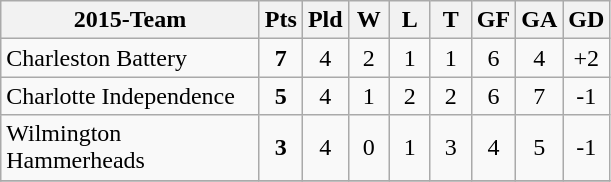<table class="wikitable" style="text-align: center;">
<tr>
<th width="165">2015-Team</th>
<th width="20">Pts</th>
<th width="20">Pld</th>
<th width="20">W</th>
<th width="20">L</th>
<th width="20">T</th>
<th width="20">GF</th>
<th width="20">GA</th>
<th width="20">GD</th>
</tr>
<tr>
<td style="text-align:left;">Charleston Battery</td>
<td><strong>7</strong></td>
<td>4</td>
<td>2</td>
<td>1</td>
<td>1</td>
<td>6</td>
<td>4</td>
<td>+2</td>
</tr>
<tr>
<td style="text-align:left;">Charlotte Independence</td>
<td><strong>5</strong></td>
<td>4</td>
<td>1</td>
<td>2</td>
<td>2</td>
<td>6</td>
<td>7</td>
<td>-1</td>
</tr>
<tr>
<td style="text-align:left;">Wilmington Hammerheads</td>
<td><strong>3</strong></td>
<td>4</td>
<td>0</td>
<td>1</td>
<td>3</td>
<td>4</td>
<td>5</td>
<td>-1</td>
</tr>
<tr>
</tr>
</table>
